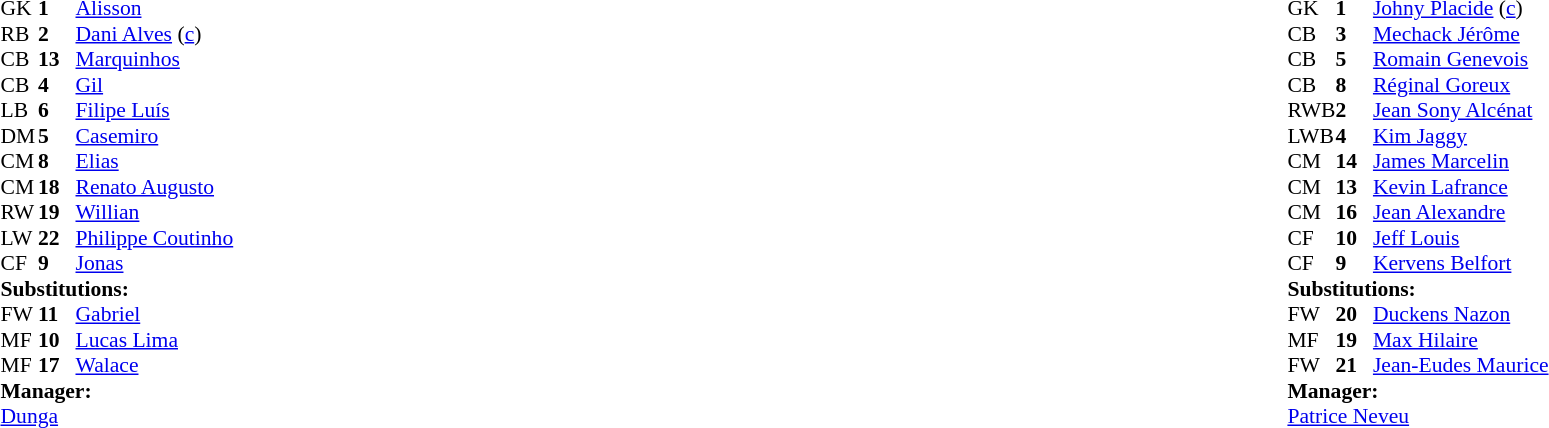<table width="100%">
<tr>
<td valign="top" width="40%"><br><table style="font-size:90%" cellspacing="0" cellpadding="0">
<tr>
<th width=25></th>
<th width=25></th>
</tr>
<tr>
<td>GK</td>
<td><strong>1</strong></td>
<td><a href='#'>Alisson</a></td>
</tr>
<tr>
<td>RB</td>
<td><strong>2</strong></td>
<td><a href='#'>Dani Alves</a> (<a href='#'>c</a>)</td>
</tr>
<tr>
<td>CB</td>
<td><strong>13</strong></td>
<td><a href='#'>Marquinhos</a></td>
</tr>
<tr>
<td>CB</td>
<td><strong>4</strong></td>
<td><a href='#'>Gil</a></td>
</tr>
<tr>
<td>LB</td>
<td><strong>6</strong></td>
<td><a href='#'>Filipe Luís</a></td>
</tr>
<tr>
<td>DM</td>
<td><strong>5</strong></td>
<td><a href='#'>Casemiro</a></td>
<td></td>
<td></td>
</tr>
<tr>
<td>CM</td>
<td><strong>8</strong></td>
<td><a href='#'>Elias</a></td>
<td></td>
<td></td>
</tr>
<tr>
<td>CM</td>
<td><strong>18</strong></td>
<td><a href='#'>Renato Augusto</a></td>
</tr>
<tr>
<td>RW</td>
<td><strong>19</strong></td>
<td><a href='#'>Willian</a></td>
</tr>
<tr>
<td>LW</td>
<td><strong>22</strong></td>
<td><a href='#'>Philippe Coutinho</a></td>
</tr>
<tr>
<td>CF</td>
<td><strong>9</strong></td>
<td><a href='#'>Jonas</a></td>
<td></td>
<td></td>
</tr>
<tr>
<td colspan=3><strong>Substitutions:</strong></td>
</tr>
<tr>
<td>FW</td>
<td><strong>11</strong></td>
<td><a href='#'>Gabriel</a></td>
<td></td>
<td></td>
</tr>
<tr>
<td>MF</td>
<td><strong>10</strong></td>
<td><a href='#'>Lucas Lima</a></td>
<td></td>
<td></td>
</tr>
<tr>
<td>MF</td>
<td><strong>17</strong></td>
<td><a href='#'>Walace</a></td>
<td></td>
<td></td>
</tr>
<tr>
<td colspan=3><strong>Manager:</strong></td>
</tr>
<tr>
<td colspan=3><a href='#'>Dunga</a></td>
</tr>
</table>
</td>
<td valign="top"></td>
<td valign="top" width="50%"><br><table style="font-size:90%; margin:auto" cellspacing="0" cellpadding="0">
<tr>
<th width=25></th>
<th width=25></th>
</tr>
<tr>
<td>GK</td>
<td><strong>1</strong></td>
<td><a href='#'>Johny Placide</a> (<a href='#'>c</a>)</td>
</tr>
<tr>
<td>CB</td>
<td><strong>3</strong></td>
<td><a href='#'>Mechack Jérôme</a></td>
</tr>
<tr>
<td>CB</td>
<td><strong>5</strong></td>
<td><a href='#'>Romain Genevois</a></td>
</tr>
<tr>
<td>CB</td>
<td><strong>8</strong></td>
<td><a href='#'>Réginal Goreux</a></td>
<td></td>
</tr>
<tr>
<td>RWB</td>
<td><strong>2</strong></td>
<td><a href='#'>Jean Sony Alcénat</a></td>
<td></td>
<td></td>
</tr>
<tr>
<td>LWB</td>
<td><strong>4</strong></td>
<td><a href='#'>Kim Jaggy</a></td>
</tr>
<tr>
<td>CM</td>
<td><strong>14</strong></td>
<td><a href='#'>James Marcelin</a></td>
</tr>
<tr>
<td>CM</td>
<td><strong>13</strong></td>
<td><a href='#'>Kevin Lafrance</a></td>
</tr>
<tr>
<td>CM</td>
<td><strong>16</strong></td>
<td><a href='#'>Jean Alexandre</a></td>
<td></td>
<td></td>
</tr>
<tr>
<td>CF</td>
<td><strong>10</strong></td>
<td><a href='#'>Jeff Louis</a></td>
</tr>
<tr>
<td>CF</td>
<td><strong>9</strong></td>
<td><a href='#'>Kervens Belfort</a></td>
<td></td>
<td></td>
</tr>
<tr>
<td colspan=3><strong>Substitutions:</strong></td>
</tr>
<tr>
<td>FW</td>
<td><strong>20</strong></td>
<td><a href='#'>Duckens Nazon</a></td>
<td></td>
<td></td>
</tr>
<tr>
<td>MF</td>
<td><strong>19</strong></td>
<td><a href='#'>Max Hilaire</a></td>
<td></td>
<td></td>
</tr>
<tr>
<td>FW</td>
<td><strong>21</strong></td>
<td><a href='#'>Jean-Eudes Maurice</a></td>
<td></td>
<td></td>
</tr>
<tr>
<td colspan=3><strong>Manager:</strong></td>
</tr>
<tr>
<td colspan=3> <a href='#'>Patrice Neveu</a></td>
</tr>
</table>
</td>
</tr>
</table>
